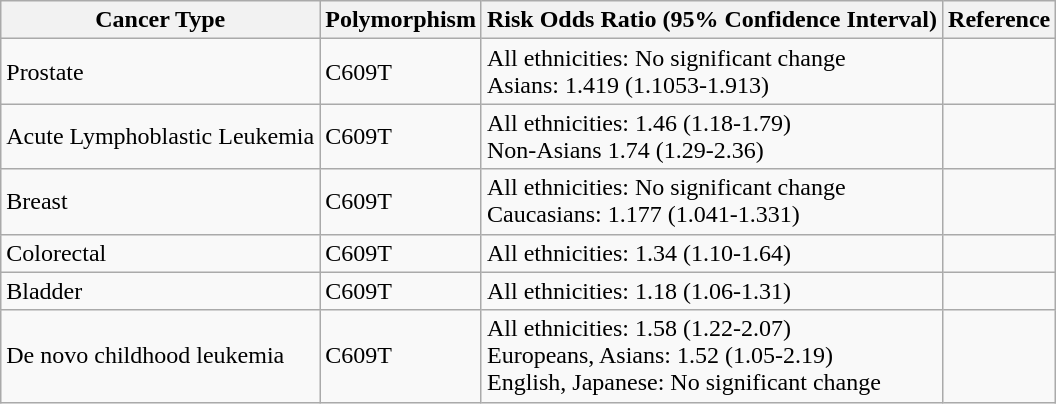<table class="wikitable">
<tr>
<th>Cancer Type</th>
<th>Polymorphism</th>
<th>Risk Odds Ratio (95% Confidence Interval)</th>
<th>Reference</th>
</tr>
<tr>
<td>Prostate</td>
<td>C609T</td>
<td>All ethnicities: No significant change<br>Asians: 1.419 (1.1053-1.913)</td>
<td></td>
</tr>
<tr>
<td>Acute Lymphoblastic Leukemia</td>
<td>C609T</td>
<td>All ethnicities: 1.46 (1.18-1.79)<br>Non-Asians 1.74 (1.29-2.36)</td>
<td></td>
</tr>
<tr>
<td>Breast</td>
<td>C609T</td>
<td>All ethnicities: No significant change<br>Caucasians: 1.177 (1.041-1.331)</td>
<td></td>
</tr>
<tr>
<td>Colorectal</td>
<td>C609T</td>
<td>All ethnicities: 1.34 (1.10-1.64)</td>
<td></td>
</tr>
<tr>
<td>Bladder</td>
<td>C609T</td>
<td>All ethnicities: 1.18 (1.06-1.31)</td>
<td></td>
</tr>
<tr>
<td>De novo childhood leukemia</td>
<td>C609T</td>
<td>All ethnicities: 1.58 (1.22-2.07)<br>Europeans, Asians: 1.52 (1.05-2.19)
<br>
English, Japanese: No significant change</td>
<td></td>
</tr>
</table>
